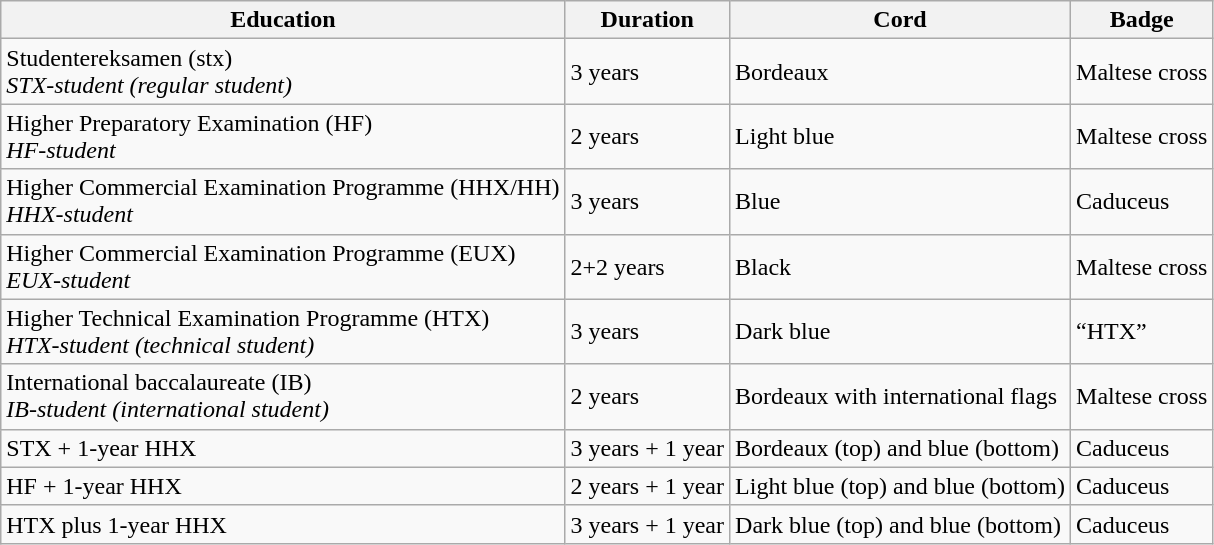<table class="wikitable">
<tr>
<th>Education</th>
<th>Duration</th>
<th>Cord</th>
<th>Badge</th>
</tr>
<tr>
<td>Studentereksamen (stx)<br><em>STX-student (regular student)</em></td>
<td>3 years</td>
<td>Bordeaux</td>
<td>Maltese cross</td>
</tr>
<tr>
<td>Higher Preparatory Examination (HF)<br><em>HF-student</em></td>
<td>2 years</td>
<td>Light blue</td>
<td>Maltese cross</td>
</tr>
<tr>
<td>Higher Commercial Examination Programme (HHX/HH)<br><em>HHX-student</em></td>
<td>3 years</td>
<td>Blue</td>
<td>Caduceus</td>
</tr>
<tr>
<td>Higher Commercial Examination Programme (EUX)<br><em>EUX-student</em></td>
<td>2+2 years</td>
<td>Black</td>
<td>Maltese cross</td>
</tr>
<tr>
<td>Higher Technical Examination Programme (HTX)<br><em>HTX-student (technical student)</em></td>
<td>3 years</td>
<td>Dark blue</td>
<td>“HTX”</td>
</tr>
<tr>
<td>International baccalaureate (IB)<br><em>IB-student (international student)</em></td>
<td>2 years</td>
<td>Bordeaux with international flags</td>
<td>Maltese cross</td>
</tr>
<tr>
<td>STX + 1-year HHX</td>
<td>3 years + 1 year</td>
<td>Bordeaux (top) and blue (bottom)</td>
<td>Caduceus</td>
</tr>
<tr>
<td>HF + 1-year HHX</td>
<td>2 years + 1 year</td>
<td>Light blue (top) and blue (bottom)</td>
<td>Caduceus</td>
</tr>
<tr>
<td>HTX plus 1-year HHX</td>
<td>3 years + 1 year</td>
<td>Dark blue (top) and blue (bottom)</td>
<td>Caduceus</td>
</tr>
</table>
